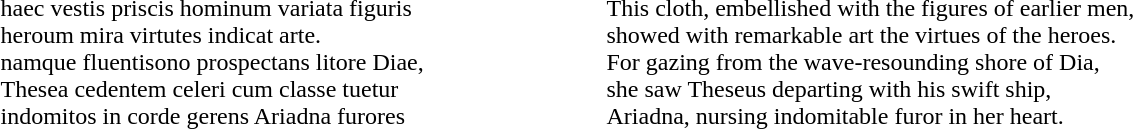<table style="border: 0px; margin-left:100px; white-space: nowrap;">
<tr>
<th scope="col" width="400px"></th>
</tr>
<tr border="0">
</tr>
<tr Valign=top>
<td>haec vestis priscis hominum variata figuris<br>heroum mira virtutes indicat arte.<br>namque fluentisono prospectans litore Diae,<br>Thesea cedentem celeri cum classe tuetur<br>indomitos in corde gerens Ariadna furores</td>
<td>This cloth, embellished with the figures of earlier men,<br>showed with remarkable art the virtues of the heroes.<br>For gazing from the wave-resounding shore of Dia,<br>she saw Theseus departing with his swift ship,<br> Ariadna, nursing indomitable furor in her heart.</td>
</tr>
</table>
